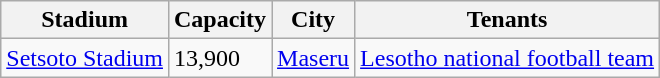<table class="wikitable sortable">
<tr>
<th>Stadium</th>
<th>Capacity</th>
<th>City</th>
<th>Tenants</th>
</tr>
<tr>
<td><a href='#'>Setsoto Stadium</a></td>
<td>13,900</td>
<td><a href='#'>Maseru</a></td>
<td><a href='#'>Lesotho national football team</a></td>
</tr>
</table>
